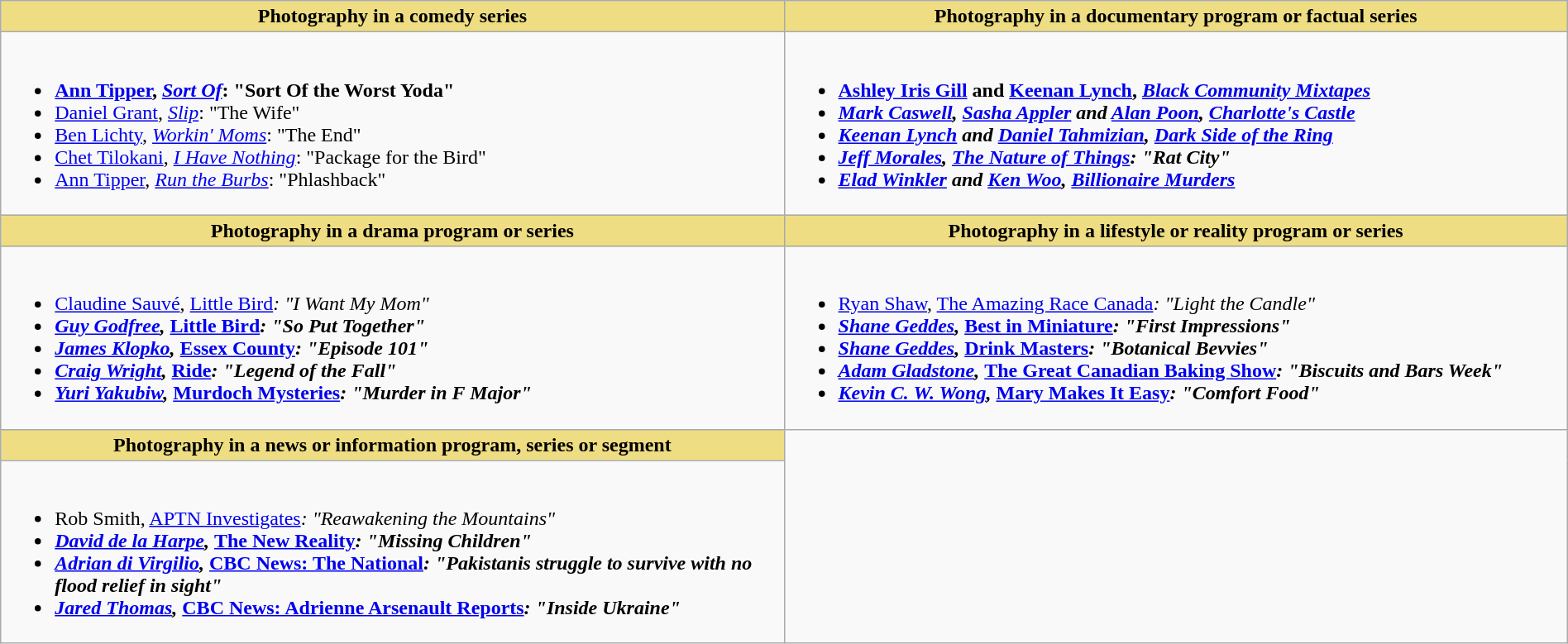<table class=wikitable width="100%">
<tr>
<th style="background:#EEDD82; width:50%">Photography in a comedy series</th>
<th style="background:#EEDD82; width:50%">Photography in a documentary program or factual series</th>
</tr>
<tr>
<td valign="top"><br><ul><li> <strong><a href='#'>Ann Tipper</a>, <em><a href='#'>Sort Of</a></em>: "Sort Of the Worst Yoda"</strong></li><li><a href='#'>Daniel Grant</a>, <em><a href='#'>Slip</a></em>: "The Wife"</li><li><a href='#'>Ben Lichty</a>, <em><a href='#'>Workin' Moms</a></em>: "The End"</li><li><a href='#'>Chet Tilokani</a>, <em><a href='#'>I Have Nothing</a></em>: "Package for the Bird"</li><li><a href='#'>Ann Tipper</a>, <em><a href='#'>Run the Burbs</a></em>: "Phlashback"</li></ul></td>
<td valign="top"><br><ul><li> <strong><a href='#'>Ashley Iris Gill</a> and <a href='#'>Keenan Lynch</a>, <em><a href='#'>Black Community Mixtapes</a><strong><em></li><li><a href='#'>Mark Caswell</a>, <a href='#'>Sasha Appler</a> and <a href='#'>Alan Poon</a>, </em><a href='#'>Charlotte's Castle</a><em></li><li><a href='#'>Keenan Lynch</a> and <a href='#'>Daniel Tahmizian</a>, </em><a href='#'>Dark Side of the Ring</a><em></li><li><a href='#'>Jeff Morales</a>, </em><a href='#'>The Nature of Things</a><em>: "Rat City"</li><li><a href='#'>Elad Winkler</a> and <a href='#'>Ken Woo</a>, </em><a href='#'>Billionaire Murders</a><em></li></ul></td>
</tr>
<tr>
<th style="background:#EEDD82; width:50%">Photography in a drama program or series</th>
<th style="background:#EEDD82; width:50%">Photography in a lifestyle or reality program or series</th>
</tr>
<tr>
<td valign="top"><br><ul><li> </strong><a href='#'>Claudine Sauvé</a>, </em><a href='#'>Little Bird</a><em>: "I Want My Mom"<strong></li><li><a href='#'>Guy Godfree</a>, </em><a href='#'>Little Bird</a><em>: "So Put Together"</li><li><a href='#'>James Klopko</a>, </em><a href='#'>Essex County</a><em>: "Episode 101"</li><li><a href='#'>Craig Wright</a>, </em><a href='#'>Ride</a><em>: "Legend of the Fall"</li><li><a href='#'>Yuri Yakubiw</a>, </em><a href='#'>Murdoch Mysteries</a><em>: "Murder in F Major"</li></ul></td>
<td valign="top"><br><ul><li> </strong><a href='#'>Ryan Shaw</a>, </em><a href='#'>The Amazing Race Canada</a><em>: "Light the Candle"<strong></li><li><a href='#'>Shane Geddes</a>, </em><a href='#'>Best in Miniature</a><em>: "First Impressions"</li><li><a href='#'>Shane Geddes</a>, </em><a href='#'>Drink Masters</a><em>: "Botanical Bevvies"</li><li><a href='#'>Adam Gladstone</a>, </em><a href='#'>The Great Canadian Baking Show</a><em>: "Biscuits and Bars Week"</li><li><a href='#'>Kevin C. W. Wong</a>, </em><a href='#'>Mary Makes It Easy</a><em>: "Comfort Food"</li></ul></td>
</tr>
<tr>
<th style="background:#EEDD82; width:50%">Photography in a news or information program, series or segment</th>
</tr>
<tr>
<td valign="top"><br><ul><li> </strong>Rob Smith, </em><a href='#'>APTN Investigates</a><em>: "Reawakening the Mountains"<strong></li><li><a href='#'>David de la Harpe</a>, </em><a href='#'>The New Reality</a><em>: "Missing Children"</li><li><a href='#'>Adrian di Virgilio</a>, </em><a href='#'>CBC News: The National</a><em>: "Pakistanis struggle to survive with no flood relief in sight"</li><li><a href='#'>Jared Thomas</a>, </em><a href='#'>CBC News: Adrienne Arsenault Reports</a><em>: "Inside Ukraine"</li></ul></td>
</tr>
</table>
